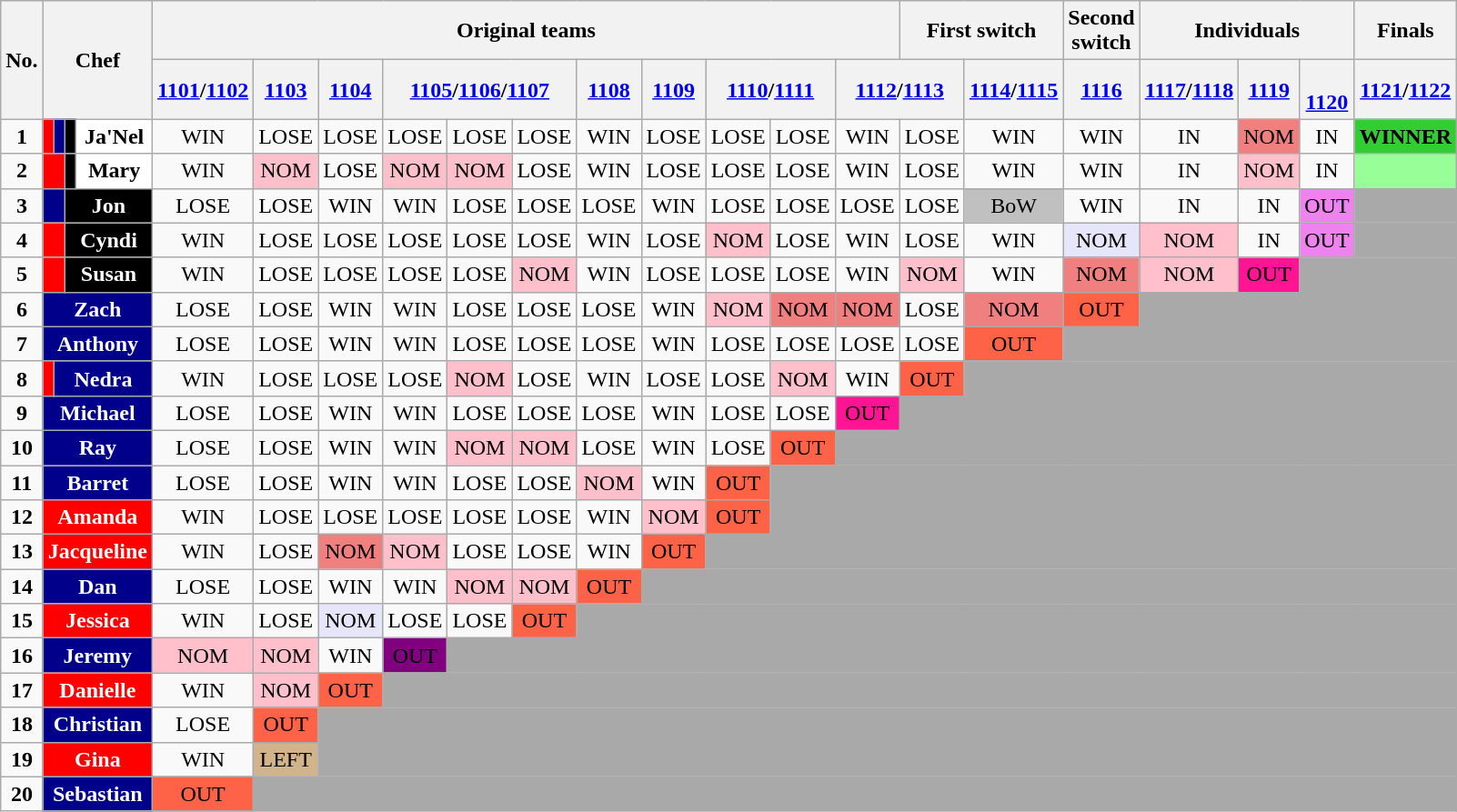<table class="wikitable plainrowheaders" style="text-align:center">
<tr>
<th rowspan="2">No.</th>
<th colspan="5" rowspan="2">Chef</th>
<th colspan=11>Original teams</th>
<th colspan=2>First switch</th>
<th>Second<br>switch</th>
<th colspan=3>Individuals</th>
<th>Finals</th>
</tr>
<tr>
<th scope="col"><a href='#'>1101</a>/<a href='#'>1102</a></th>
<th scope="col"><a href='#'>1103</a></th>
<th scope="col"><a href='#'>1104</a></th>
<th colspan="3"><a href='#'>1105</a>/<a href='#'>1106</a>/<a href='#'>1107</a></th>
<th scope="col"><a href='#'>1108</a></th>
<th scope="col"><a href='#'>1109</a></th>
<th colspan="2"><a href='#'>1110</a>/<a href='#'>1111</a></th>
<th colspan="2"><a href='#'>1112</a>/<a href='#'>1113</a></th>
<th scope="col"><a href='#'>1114</a>/<a href='#'>1115</a></th>
<th scope="col"><a href='#'>1116</a></th>
<th scope="col"><a href='#'>1117</a>/<a href='#'>1118</a></th>
<th scope="col"><a href='#'>1119</a></th>
<th scope="col"><br><a href='#'>1120</a></th>
<th colspan="2"><a href='#'>1121</a>/<a href='#'>1122</a></th>
</tr>
<tr>
<td scope="row"><strong>1</strong></td>
<td colspan="2"   style="background:red; color:#fff;"></td>
<td colspan="1"   style="background:darkblue; color:#fff;"></td>
<td colspan="1"   style="background:black; color:#fff;"></td>
<td colspan="1"   style="background:white; color:black;"><strong>Ja'Nel</strong></td>
<td>WIN</td>
<td>LOSE</td>
<td>LOSE</td>
<td>LOSE</td>
<td>LOSE</td>
<td>LOSE</td>
<td>WIN</td>
<td>LOSE</td>
<td>LOSE</td>
<td>LOSE</td>
<td>WIN</td>
<td>LOSE</td>
<td>WIN</td>
<td>WIN</td>
<td>IN</td>
<td style="background:lightcoral;">NOM</td>
<td>IN</td>
<td style="background:limegreen;"><strong>WINNER</strong></td>
</tr>
<tr>
<td scope="row"><strong>2</strong></td>
<td colspan="3"   style="background:red; color:#fff;"></td>
<td style="background:black; color:#fff;"></td>
<td style="background:white; color:black;"><strong>Mary</strong></td>
<td>WIN</td>
<td style="background:pink;">NOM</td>
<td>LOSE</td>
<td style="background:pink;">NOM</td>
<td style="background:pink;">NOM</td>
<td>LOSE</td>
<td>WIN</td>
<td>LOSE</td>
<td>LOSE</td>
<td>LOSE</td>
<td>WIN</td>
<td>LOSE</td>
<td>WIN</td>
<td>WIN</td>
<td>IN</td>
<td style="background:pink;">NOM</td>
<td>IN</td>
<td style="background:#98FF98;"></td>
</tr>
<tr>
<td scope="row"><strong>3</strong></td>
<td colspan="3"   style="background:darkblue; color:#fff;"></td>
<td colspan="2"  style="background:black; color:#fff;"><strong>Jon</strong></td>
<td>LOSE</td>
<td>LOSE</td>
<td>WIN</td>
<td>WIN</td>
<td>LOSE</td>
<td>LOSE</td>
<td>LOSE</td>
<td>WIN</td>
<td>LOSE</td>
<td>LOSE</td>
<td>LOSE</td>
<td>LOSE</td>
<td style="background:silver;">BoW</td>
<td>WIN</td>
<td>IN</td>
<td>IN</td>
<td style="background:violet;">OUT</td>
<td style="background:darkgrey;"></td>
</tr>
<tr>
<td scope="row"><strong>4</strong></td>
<td colspan="3"   style="background:red; color:#fff;"></td>
<td colspan="2"  style="background:black; color:#fff;"><strong>Cyndi</strong></td>
<td>WIN</td>
<td>LOSE</td>
<td>LOSE</td>
<td>LOSE</td>
<td>LOSE</td>
<td>LOSE</td>
<td>WIN</td>
<td>LOSE</td>
<td style="background:pink;">NOM</td>
<td>LOSE</td>
<td>WIN</td>
<td>LOSE</td>
<td>WIN</td>
<td style="background:lavender;">NOM</td>
<td style="background:pink;">NOM</td>
<td>IN</td>
<td style="background:violet;">OUT</td>
<td style="background:darkgrey;"></td>
</tr>
<tr>
<td scope="row"><strong>5</strong></td>
<td colspan="3"   style="background:red; color:#fff;"></td>
<td colspan="2"  style="background:black; color:#fff;"><strong>Susan</strong></td>
<td>WIN</td>
<td>LOSE</td>
<td>LOSE</td>
<td>LOSE</td>
<td>LOSE</td>
<td style="background:pink;">NOM</td>
<td>WIN</td>
<td>LOSE</td>
<td>LOSE</td>
<td>LOSE</td>
<td>WIN</td>
<td style="background:pink;">NOM</td>
<td>WIN</td>
<td style="background:lightcoral;">NOM</td>
<td style="background:pink;">NOM</td>
<td style="background:deeppink;">OUT</td>
<td colspan="2" style="background:darkgrey;"></td>
</tr>
<tr>
<td scope="row"><strong>6</strong></td>
<td colspan="5"  style="background:darkblue; color:#fff;"><strong>Zach</strong></td>
<td>LOSE</td>
<td>LOSE</td>
<td>WIN</td>
<td>WIN</td>
<td>LOSE</td>
<td>LOSE</td>
<td>LOSE</td>
<td>WIN</td>
<td style="background:pink;">NOM</td>
<td style="background:lightcoral;">NOM</td>
<td style="background:lightcoral;">NOM</td>
<td>LOSE</td>
<td style="background:lightcoral;">NOM</td>
<td style="background:tomato;">OUT</td>
<td colspan="4" style="background:darkgrey;"></td>
</tr>
<tr>
<td scope="row"><strong>7</strong></td>
<td colspan="5"  style="background:darkblue; color:#fff;"><strong>Anthony</strong></td>
<td>LOSE</td>
<td>LOSE</td>
<td>WIN</td>
<td>WIN</td>
<td>LOSE</td>
<td>LOSE</td>
<td>LOSE</td>
<td>WIN</td>
<td>LOSE</td>
<td>LOSE</td>
<td>LOSE</td>
<td>LOSE</td>
<td style="background:tomato;">OUT</td>
<td colspan="5" style="background:darkgrey;"></td>
</tr>
<tr>
<td scope="row"><strong>8</strong></td>
<td colspan="1"   style="background:red; color:#fff;"></td>
<td colspan="4"  style="background:darkblue; color:#fff;"><strong>Nedra</strong></td>
<td>WIN</td>
<td>LOSE</td>
<td>LOSE</td>
<td>LOSE</td>
<td style="background:pink;">NOM</td>
<td>LOSE</td>
<td>WIN</td>
<td>LOSE</td>
<td>LOSE</td>
<td style="background:pink;">NOM</td>
<td>WIN</td>
<td style="background:tomato;">OUT</td>
<td colspan="6" style="background:darkgrey;"></td>
</tr>
<tr>
<td scope="row"><strong>9</strong></td>
<td colspan="5"  style="background:darkblue; color:#fff;"><strong>Michael</strong></td>
<td>LOSE</td>
<td>LOSE</td>
<td>WIN</td>
<td>WIN</td>
<td>LOSE</td>
<td>LOSE</td>
<td>LOSE</td>
<td>WIN</td>
<td>LOSE</td>
<td>LOSE</td>
<td style="background:deeppink;">OUT</td>
<td colspan="7" style="background:darkgrey;"></td>
</tr>
<tr>
<td scope="row"><strong>10</strong></td>
<td colspan="5"  style="background:darkblue; color:#fff;"><strong>Ray</strong></td>
<td>LOSE</td>
<td>LOSE</td>
<td>WIN</td>
<td>WIN</td>
<td style="background:pink;">NOM</td>
<td style="background:pink;">NOM</td>
<td>LOSE</td>
<td>WIN</td>
<td>LOSE</td>
<td style="background:tomato;">OUT</td>
<td colspan="8" style="background:darkgrey;"></td>
</tr>
<tr>
<td scope="row"><strong>11</strong></td>
<td colspan="5"  style="background:darkblue; color:#fff;"><strong>Barret</strong></td>
<td>LOSE</td>
<td>LOSE</td>
<td>WIN</td>
<td>WIN</td>
<td>LOSE</td>
<td>LOSE</td>
<td style="background:pink;">NOM</td>
<td>WIN</td>
<td style="background:tomato;">OUT</td>
<td colspan="9" style="background:darkgrey;"></td>
</tr>
<tr>
<td scope="row"><strong>12</strong></td>
<td colspan="5"  style="background:red; color:#fff;"><strong>Amanda</strong></td>
<td>WIN</td>
<td>LOSE</td>
<td>LOSE</td>
<td>LOSE</td>
<td>LOSE</td>
<td>LOSE</td>
<td>WIN</td>
<td style="background:pink;">NOM</td>
<td style="background:tomato;">OUT</td>
<td colspan="9" style="background:darkgrey;"></td>
</tr>
<tr>
<td scope="row"><strong>13</strong></td>
<td colspan="5"  style="background:red; color:#fff;"><strong>Jacqueline</strong></td>
<td>WIN</td>
<td>LOSE</td>
<td style="background:lightcoral;">NOM</td>
<td style="background:pink;">NOM</td>
<td>LOSE</td>
<td>LOSE</td>
<td>WIN</td>
<td style="background:tomato;">OUT</td>
<td colspan="10" style="background:darkgrey;"></td>
</tr>
<tr>
<td scope="row"><strong>14</strong></td>
<td colspan="5"  style="background:darkblue; color:#fff;"><strong>Dan</strong></td>
<td>LOSE</td>
<td>LOSE</td>
<td>WIN</td>
<td>WIN</td>
<td style="background:pink;">NOM</td>
<td style="background:pink;">NOM</td>
<td style="background:tomato;">OUT</td>
<td colspan="11" style="background:darkgrey;"></td>
</tr>
<tr>
<td scope="row"><strong>15</strong></td>
<td colspan="5"  style="background:red; color:#fff;"><strong>Jessica</strong></td>
<td>WIN</td>
<td>LOSE</td>
<td style="background:lavender;">NOM</td>
<td>LOSE</td>
<td>LOSE</td>
<td style="background:tomato;">OUT</td>
<td colspan="12" style="background:darkgrey;"></td>
</tr>
<tr>
<td scope="row"><strong>16</strong></td>
<td colspan="5"  style="background:darkblue; color:#fff;"><strong>Jeremy</strong></td>
<td style="background:pink;">NOM</td>
<td style="background:pink;">NOM</td>
<td>WIN</td>
<td style="background:purple;">OUT</td>
<td colspan="14" style="background:darkgrey"></td>
</tr>
<tr>
<td scope="row"><strong>17</strong></td>
<td colspan="5"  style="background:red; color:#fff;"><strong>Danielle</strong></td>
<td>WIN</td>
<td style="background:pink;">NOM</td>
<td style="background:tomato;">OUT</td>
<td colspan="15" style="background:darkgrey;"></td>
</tr>
<tr>
<td scope="row"><strong>18</strong></td>
<td colspan="5"  style="background:darkblue; color:#fff;"><strong>Christian</strong></td>
<td>LOSE</td>
<td style="background:tomato;">OUT</td>
<td colspan="16" style="background:darkgrey;"></td>
</tr>
<tr>
<td scope="row"><strong>19</strong></td>
<td colspan="5"  style="background:red; color:#fff;"><strong>Gina</strong></td>
<td>WIN</td>
<td style="background:tan;">LEFT</td>
<td colspan="16" style="background:darkgrey;"></td>
</tr>
<tr>
<td scope="row"><strong>20</strong></td>
<td colspan="5"  style="background:darkblue; color:#fff;"><strong>Sebastian</strong></td>
<td style="background:tomato;">OUT</td>
<td colspan="17" style="background:darkgrey;"></td>
</tr>
</table>
